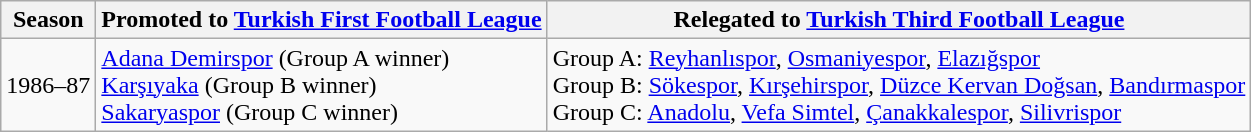<table class="wikitable">
<tr>
<th>Season</th>
<th>Promoted to <a href='#'>Turkish First Football League</a></th>
<th>Relegated to <a href='#'>Turkish Third Football League</a></th>
</tr>
<tr>
<td>1986–87</td>
<td><a href='#'>Adana Demirspor</a> (Group A winner)<br><a href='#'>Karşıyaka</a> (Group B winner)<br><a href='#'>Sakaryaspor</a> (Group C winner)</td>
<td>Group A: <a href='#'>Reyhanlıspor</a>, <a href='#'>Osmaniyespor</a>, <a href='#'>Elazığspor</a><br>Group B: <a href='#'>Sökespor</a>, <a href='#'>Kırşehirspor</a>, <a href='#'>Düzce Kervan Doğsan</a>, <a href='#'>Bandırmaspor</a><br>Group C: <a href='#'>Anadolu</a>, <a href='#'>Vefa Simtel</a>, <a href='#'>Çanakkalespor</a>, <a href='#'>Silivrispor</a></td>
</tr>
</table>
